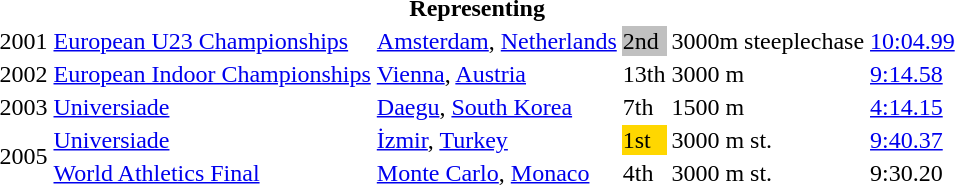<table>
<tr>
<th colspan="6">Representing </th>
</tr>
<tr>
<td>2001</td>
<td><a href='#'>European U23 Championships</a></td>
<td><a href='#'>Amsterdam</a>, <a href='#'>Netherlands</a></td>
<td bgcolor=silver>2nd</td>
<td>3000m steeplechase</td>
<td><a href='#'>10:04.99</a></td>
</tr>
<tr>
<td>2002</td>
<td><a href='#'>European Indoor Championships</a></td>
<td><a href='#'>Vienna</a>, <a href='#'>Austria</a></td>
<td>13th</td>
<td>3000 m</td>
<td><a href='#'>9:14.58</a></td>
</tr>
<tr>
<td>2003</td>
<td><a href='#'>Universiade</a></td>
<td><a href='#'>Daegu</a>, <a href='#'>South Korea</a></td>
<td>7th</td>
<td>1500 m</td>
<td><a href='#'>4:14.15</a></td>
</tr>
<tr>
<td rowspan=2>2005</td>
<td><a href='#'>Universiade</a></td>
<td><a href='#'>İzmir</a>, <a href='#'>Turkey</a></td>
<td bgcolor="gold">1st</td>
<td>3000 m st. </td>
<td><a href='#'>9:40.37</a></td>
</tr>
<tr>
<td><a href='#'>World Athletics Final</a></td>
<td><a href='#'>Monte Carlo</a>, <a href='#'>Monaco</a></td>
<td>4th</td>
<td>3000 m st.</td>
<td>9:30.20</td>
</tr>
</table>
